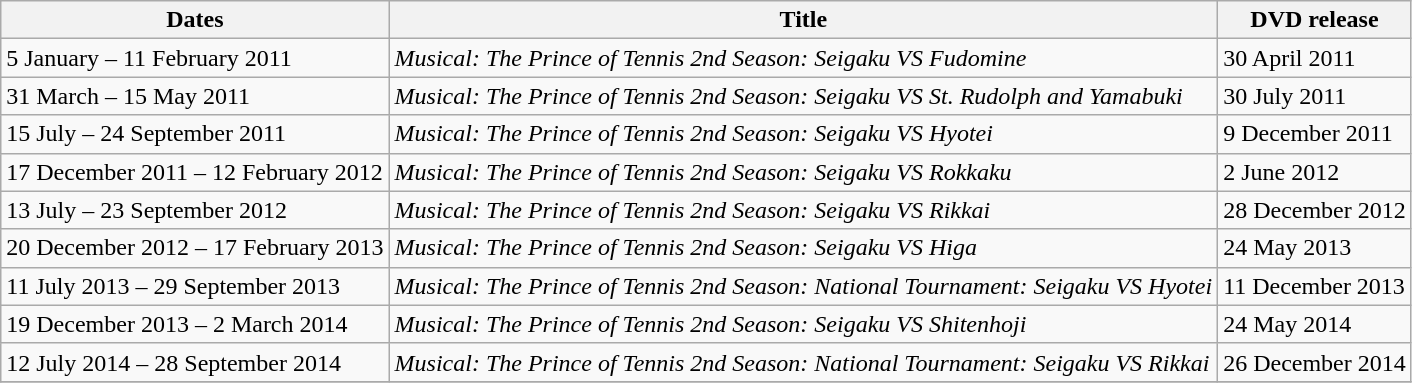<table class="wikitable">
<tr>
<th>Dates</th>
<th>Title</th>
<th>DVD release</th>
</tr>
<tr>
<td>5 January – 11 February 2011</td>
<td><em>Musical: The Prince of Tennis 2nd Season: Seigaku VS Fudomine</em></td>
<td>30 April 2011</td>
</tr>
<tr>
<td>31 March – 15 May 2011</td>
<td><em>Musical: The Prince of Tennis 2nd Season: Seigaku VS St. Rudolph and Yamabuki</em></td>
<td>30 July 2011</td>
</tr>
<tr>
<td>15 July – 24 September 2011</td>
<td><em>Musical: The Prince of Tennis 2nd Season: Seigaku VS Hyotei</em></td>
<td>9 December 2011</td>
</tr>
<tr>
<td>17 December 2011 – 12 February 2012</td>
<td><em>Musical: The Prince of Tennis 2nd Season: Seigaku VS Rokkaku</em></td>
<td>2 June 2012</td>
</tr>
<tr>
<td>13 July – 23 September 2012</td>
<td><em>Musical: The Prince of Tennis 2nd Season: Seigaku VS Rikkai</em></td>
<td>28 December 2012</td>
</tr>
<tr>
<td>20 December 2012 – 17 February 2013</td>
<td><em>Musical: The Prince of Tennis 2nd Season: Seigaku VS Higa</em></td>
<td>24 May 2013</td>
</tr>
<tr>
<td>11 July 2013 – 29 September 2013</td>
<td><em>Musical: The Prince of Tennis 2nd Season: National Tournament: Seigaku VS Hyotei</em></td>
<td>11 December 2013</td>
</tr>
<tr>
<td>19 December 2013 – 2 March 2014</td>
<td><em>Musical: The Prince of Tennis 2nd Season: Seigaku VS Shitenhoji</em></td>
<td>24 May 2014</td>
</tr>
<tr>
<td>12 July 2014 – 28 September 2014</td>
<td><em>Musical: The Prince of Tennis 2nd Season: National Tournament: Seigaku VS Rikkai</em></td>
<td>26 December 2014</td>
</tr>
<tr>
</tr>
</table>
